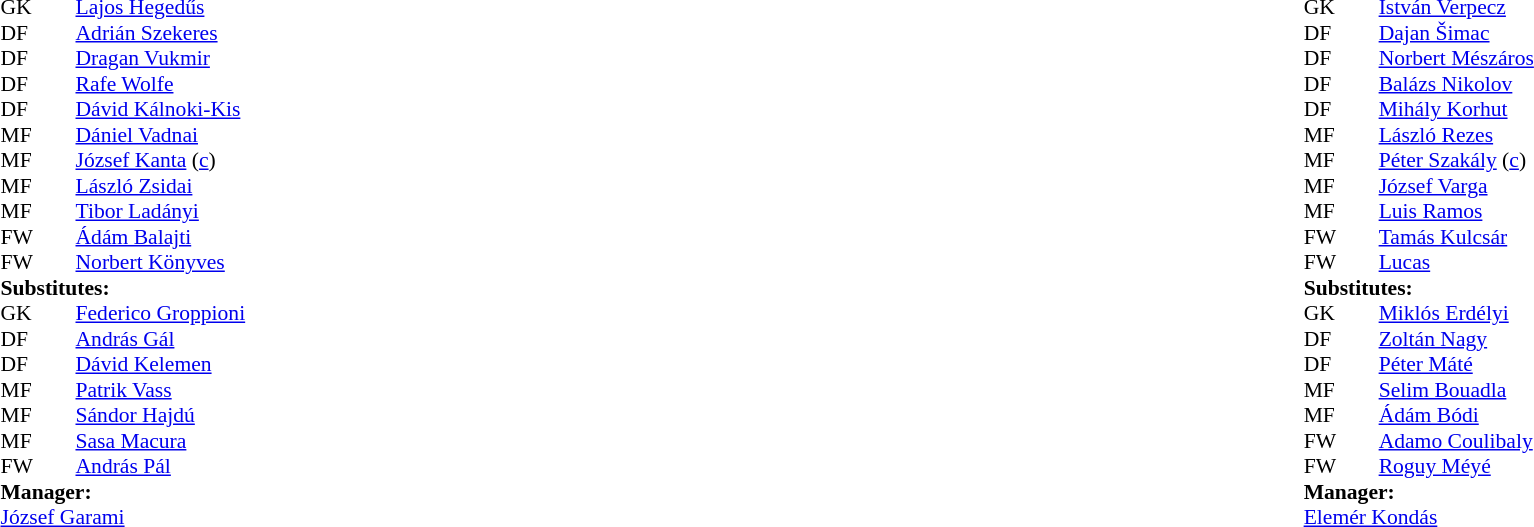<table width="100%">
<tr>
<td valign="top" width="50%"><br><table style="font-size: 90%" cellspacing="0" cellpadding="0">
<tr>
<td colspan="4"></td>
</tr>
<tr>
<th width=25></th>
<th width=25></th>
</tr>
<tr>
<td>GK</td>
<td></td>
<td> <a href='#'>Lajos Hegedűs</a></td>
</tr>
<tr>
<td>DF</td>
<td></td>
<td> <a href='#'>Adrián Szekeres</a></td>
</tr>
<tr>
<td>DF</td>
<td></td>
<td> <a href='#'>Dragan Vukmir</a> </td>
</tr>
<tr>
<td>DF</td>
<td></td>
<td> <a href='#'>Rafe Wolfe</a> </td>
</tr>
<tr>
<td>DF</td>
<td></td>
<td> <a href='#'>Dávid Kálnoki-Kis</a></td>
</tr>
<tr>
<td>MF</td>
<td></td>
<td> <a href='#'>Dániel Vadnai</a></td>
</tr>
<tr>
<td>MF</td>
<td></td>
<td> <a href='#'>József Kanta</a> (<a href='#'>c</a>)</td>
</tr>
<tr>
<td>MF</td>
<td></td>
<td> <a href='#'>László Zsidai</a></td>
</tr>
<tr>
<td>MF</td>
<td></td>
<td> <a href='#'>Tibor Ladányi</a> </td>
</tr>
<tr>
<td>FW</td>
<td></td>
<td> <a href='#'>Ádám Balajti</a> </td>
</tr>
<tr>
<td>FW</td>
<td></td>
<td> <a href='#'>Norbert Könyves</a></td>
</tr>
<tr>
<td colspan=3><strong>Substitutes:</strong></td>
</tr>
<tr>
<td>GK</td>
<td></td>
<td> <a href='#'>Federico Groppioni</a></td>
</tr>
<tr>
<td>DF</td>
<td></td>
<td> <a href='#'>András Gál</a></td>
</tr>
<tr>
<td>DF</td>
<td></td>
<td> <a href='#'>Dávid Kelemen</a></td>
</tr>
<tr>
<td>MF</td>
<td></td>
<td> <a href='#'>Patrik Vass</a> </td>
</tr>
<tr>
<td>MF</td>
<td></td>
<td> <a href='#'>Sándor Hajdú</a></td>
</tr>
<tr>
<td>MF</td>
<td></td>
<td> <a href='#'>Sasa Macura</a></td>
</tr>
<tr>
<td>FW</td>
<td></td>
<td> <a href='#'>András Pál</a> </td>
</tr>
<tr>
<td colspan=3><strong>Manager:</strong></td>
</tr>
<tr>
<td colspan=4> <a href='#'>József Garami</a></td>
</tr>
</table>
</td>
<td></td>
<td valign="top" width="50%"><br><table style="font-size: 90%" cellspacing="0" cellpadding="0" align=center>
<tr>
<td colspan="4"></td>
</tr>
<tr>
<th width=25></th>
<th width=25></th>
</tr>
<tr>
<td>GK</td>
<td></td>
<td> <a href='#'>István Verpecz</a></td>
</tr>
<tr>
<td>DF</td>
<td></td>
<td> <a href='#'>Dajan Šimac</a></td>
</tr>
<tr>
<td>DF</td>
<td></td>
<td> <a href='#'>Norbert Mészáros</a></td>
</tr>
<tr>
<td>DF</td>
<td></td>
<td> <a href='#'>Balázs Nikolov</a> </td>
</tr>
<tr>
<td>DF</td>
<td></td>
<td> <a href='#'>Mihály Korhut</a> </td>
</tr>
<tr>
<td>MF</td>
<td></td>
<td> <a href='#'>László Rezes</a> </td>
</tr>
<tr>
<td>MF</td>
<td></td>
<td> <a href='#'>Péter Szakály</a> (<a href='#'>c</a>)</td>
</tr>
<tr>
<td>MF</td>
<td></td>
<td> <a href='#'>József Varga</a></td>
</tr>
<tr>
<td>MF</td>
<td></td>
<td> <a href='#'>Luis Ramos</a> </td>
</tr>
<tr>
<td>FW</td>
<td></td>
<td> <a href='#'>Tamás Kulcsár</a> </td>
</tr>
<tr>
<td>FW</td>
<td></td>
<td> <a href='#'>Lucas</a></td>
</tr>
<tr>
<td colspan=3><strong>Substitutes:</strong></td>
</tr>
<tr>
<td>GK</td>
<td></td>
<td> <a href='#'>Miklós Erdélyi</a></td>
</tr>
<tr>
<td>DF</td>
<td></td>
<td> <a href='#'>Zoltán Nagy</a>  </td>
</tr>
<tr>
<td>DF</td>
<td></td>
<td> <a href='#'>Péter Máté</a></td>
</tr>
<tr>
<td>MF</td>
<td></td>
<td> <a href='#'>Selim Bouadla</a> </td>
</tr>
<tr>
<td>MF</td>
<td></td>
<td> <a href='#'>Ádám Bódi</a></td>
</tr>
<tr>
<td>FW</td>
<td></td>
<td> <a href='#'>Adamo Coulibaly</a> </td>
</tr>
<tr>
<td>FW</td>
<td></td>
<td> <a href='#'>Roguy Méyé</a></td>
</tr>
<tr>
<td colspan=3><strong>Manager:</strong></td>
</tr>
<tr>
<td colspan=4> <a href='#'>Elemér Kondás</a></td>
</tr>
<tr>
</tr>
</table>
</td>
</tr>
</table>
